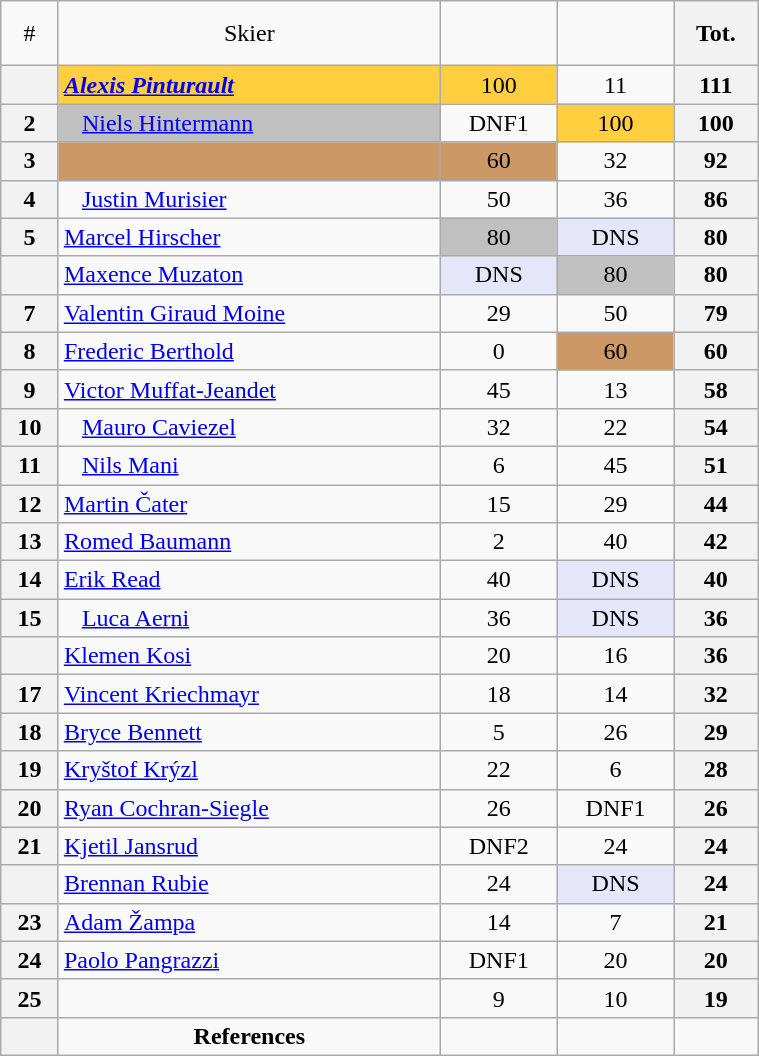<table class="wikitable" width=40% style="font-size:100%; text-align:center;">
<tr>
<td>#</td>
<td>Skier</td>
<td><br> </td>
<td><br>   </td>
<th>Tot.</th>
</tr>
<tr>
<th></th>
<td align=left bgcolor=ffcf40> <strong><em><a href='#'>Alexis Pinturault</a></em></strong></td>
<td bgcolor=ffcf40>100</td>
<td>11</td>
<th>111</th>
</tr>
<tr>
<th>2</th>
<td align=left bgcolor=c0c0c0>   <a href='#'>Niels Hintermann</a></td>
<td>DNF1</td>
<td bgcolor=ffcf40>100</td>
<th>100</th>
</tr>
<tr>
<th>3</th>
<td align=left bgcolor=cc9966></td>
<td bgcolor=cc9966>60</td>
<td>32</td>
<th>92</th>
</tr>
<tr>
<th>4</th>
<td align=left>   <a href='#'>Justin Murisier</a></td>
<td>50</td>
<td>36</td>
<th>86</th>
</tr>
<tr>
<th>5</th>
<td align=left> <a href='#'>Marcel Hirscher</a></td>
<td bgcolor=c0c0c0>80</td>
<td bgcolor=lavender>DNS</td>
<th>80</th>
</tr>
<tr>
<th></th>
<td align=left> <a href='#'>Maxence Muzaton</a></td>
<td bgcolor=lavender>DNS</td>
<td bgcolor=c0c0c0>80</td>
<th>80</th>
</tr>
<tr>
<th>7</th>
<td align=left> <a href='#'>Valentin Giraud Moine</a></td>
<td>29</td>
<td>50</td>
<th>79</th>
</tr>
<tr>
<th>8</th>
<td align=left> <a href='#'>Frederic Berthold</a></td>
<td>0</td>
<td bgcolor=cc9966>60</td>
<th>60</th>
</tr>
<tr>
<th>9</th>
<td align=left> <a href='#'>Victor Muffat-Jeandet</a></td>
<td>45</td>
<td>13</td>
<th>58</th>
</tr>
<tr>
<th>10</th>
<td align=left>   <a href='#'>Mauro Caviezel</a></td>
<td>32</td>
<td>22</td>
<th>54</th>
</tr>
<tr>
<th>11</th>
<td align=left>   <a href='#'>Nils Mani</a></td>
<td>6</td>
<td>45</td>
<th>51</th>
</tr>
<tr>
<th>12</th>
<td align=left> <a href='#'>Martin Čater</a></td>
<td>15</td>
<td>29</td>
<th>44</th>
</tr>
<tr>
<th>13</th>
<td align=left> <a href='#'>Romed Baumann</a></td>
<td>2</td>
<td>40</td>
<th>42</th>
</tr>
<tr>
<th>14</th>
<td align=left> <a href='#'>Erik Read</a></td>
<td>40</td>
<td bgcolor=lavender>DNS</td>
<th>40</th>
</tr>
<tr>
<th>15</th>
<td align=left>   <a href='#'>Luca Aerni</a></td>
<td>36</td>
<td bgcolor=lavender>DNS</td>
<th>36</th>
</tr>
<tr>
<th></th>
<td align=left> <a href='#'>Klemen Kosi</a></td>
<td>20</td>
<td>16</td>
<th>36</th>
</tr>
<tr>
<th>17</th>
<td align=left> <a href='#'>Vincent Kriechmayr</a></td>
<td>18</td>
<td>14</td>
<th>32</th>
</tr>
<tr>
<th>18</th>
<td align=left> <a href='#'>Bryce Bennett</a></td>
<td>5</td>
<td>26</td>
<th>29</th>
</tr>
<tr>
<th>19</th>
<td align=left> <a href='#'>Kryštof Krýzl</a></td>
<td>22</td>
<td>6</td>
<th>28</th>
</tr>
<tr>
<th>20</th>
<td align=left> <a href='#'>Ryan Cochran-Siegle</a></td>
<td>26</td>
<td>DNF1</td>
<th>26</th>
</tr>
<tr>
<th>21</th>
<td align=left> <a href='#'>Kjetil Jansrud</a></td>
<td>DNF2</td>
<td>24</td>
<th>24</th>
</tr>
<tr>
<th></th>
<td align=left> <a href='#'>Brennan Rubie</a></td>
<td>24</td>
<td bgcolor=lavender>DNS</td>
<th>24</th>
</tr>
<tr>
<th>23</th>
<td align=left> <a href='#'>Adam Žampa</a></td>
<td>14</td>
<td>7</td>
<th>21</th>
</tr>
<tr>
<th>24</th>
<td align=left> <a href='#'>Paolo Pangrazzi</a></td>
<td>DNF1</td>
<td>20</td>
<th>20</th>
</tr>
<tr>
<th>25</th>
<td align=left></td>
<td>9</td>
<td>10</td>
<th>19</th>
</tr>
<tr>
<th></th>
<td align=center><strong>References</strong></td>
<td></td>
<td></td>
</tr>
</table>
